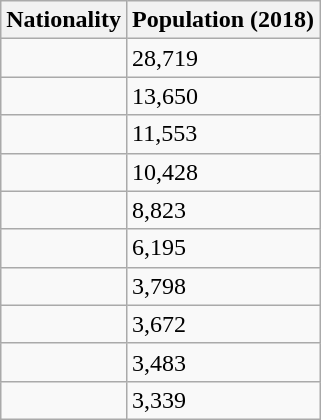<table class="wikitable floatright">
<tr>
<th>Nationality</th>
<th>Population (2018)</th>
</tr>
<tr>
<td></td>
<td>28,719</td>
</tr>
<tr>
<td></td>
<td>13,650</td>
</tr>
<tr>
<td></td>
<td>11,553</td>
</tr>
<tr>
<td></td>
<td>10,428</td>
</tr>
<tr>
<td></td>
<td>8,823</td>
</tr>
<tr>
<td></td>
<td>6,195</td>
</tr>
<tr>
<td></td>
<td>3,798</td>
</tr>
<tr>
<td></td>
<td>3,672</td>
</tr>
<tr>
<td></td>
<td>3,483</td>
</tr>
<tr>
<td></td>
<td>3,339</td>
</tr>
</table>
